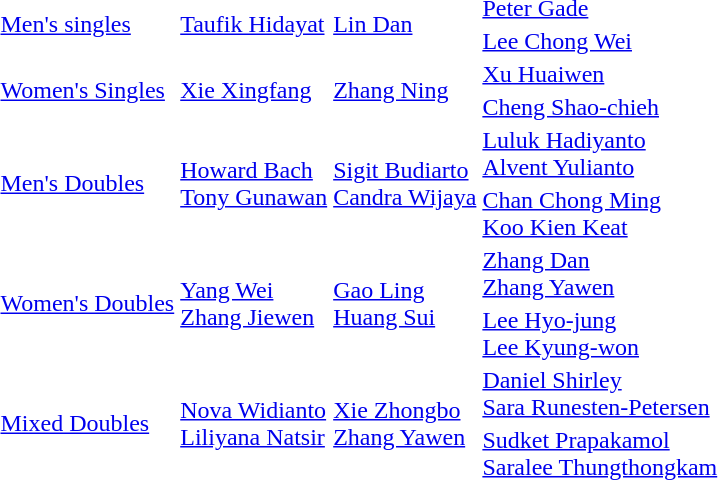<table>
<tr>
<td rowspan=2><a href='#'>Men's singles</a></td>
<td rowspan=2> <a href='#'>Taufik Hidayat</a></td>
<td rowspan=2> <a href='#'>Lin Dan</a></td>
<td> <a href='#'>Peter Gade</a></td>
</tr>
<tr>
<td> <a href='#'>Lee Chong Wei</a></td>
</tr>
<tr>
<td rowspan=2><a href='#'>Women's Singles</a></td>
<td rowspan=2> <a href='#'>Xie Xingfang</a></td>
<td rowspan=2> <a href='#'>Zhang Ning</a></td>
<td> <a href='#'>Xu Huaiwen</a></td>
</tr>
<tr>
<td> <a href='#'>Cheng Shao-chieh</a></td>
</tr>
<tr>
<td rowspan=2><a href='#'>Men's Doubles</a></td>
<td rowspan=2> <a href='#'>Howard Bach</a><br> <a href='#'>Tony Gunawan</a></td>
<td rowspan=2> <a href='#'>Sigit Budiarto</a><br> <a href='#'>Candra Wijaya</a></td>
<td> <a href='#'>Luluk Hadiyanto</a><br> <a href='#'>Alvent Yulianto</a></td>
</tr>
<tr>
<td> <a href='#'>Chan Chong Ming</a><br> <a href='#'>Koo Kien Keat</a></td>
</tr>
<tr>
<td rowspan=2><a href='#'>Women's Doubles</a></td>
<td rowspan=2> <a href='#'>Yang Wei</a><br> <a href='#'>Zhang Jiewen</a></td>
<td rowspan=2> <a href='#'>Gao Ling</a><br> <a href='#'>Huang Sui</a></td>
<td> <a href='#'>Zhang Dan</a><br> <a href='#'>Zhang Yawen</a></td>
</tr>
<tr>
<td> <a href='#'>Lee Hyo-jung</a><br>  <a href='#'>Lee Kyung-won</a></td>
</tr>
<tr>
<td rowspan=2><a href='#'>Mixed Doubles</a></td>
<td rowspan=2> <a href='#'>Nova Widianto</a><br> <a href='#'>Liliyana Natsir</a></td>
<td rowspan=2> <a href='#'>Xie Zhongbo</a><br> <a href='#'>Zhang Yawen</a></td>
<td> <a href='#'>Daniel Shirley</a><br> <a href='#'>Sara Runesten-Petersen</a></td>
</tr>
<tr>
<td> <a href='#'>Sudket Prapakamol</a><br> <a href='#'>Saralee Thungthongkam</a></td>
</tr>
</table>
